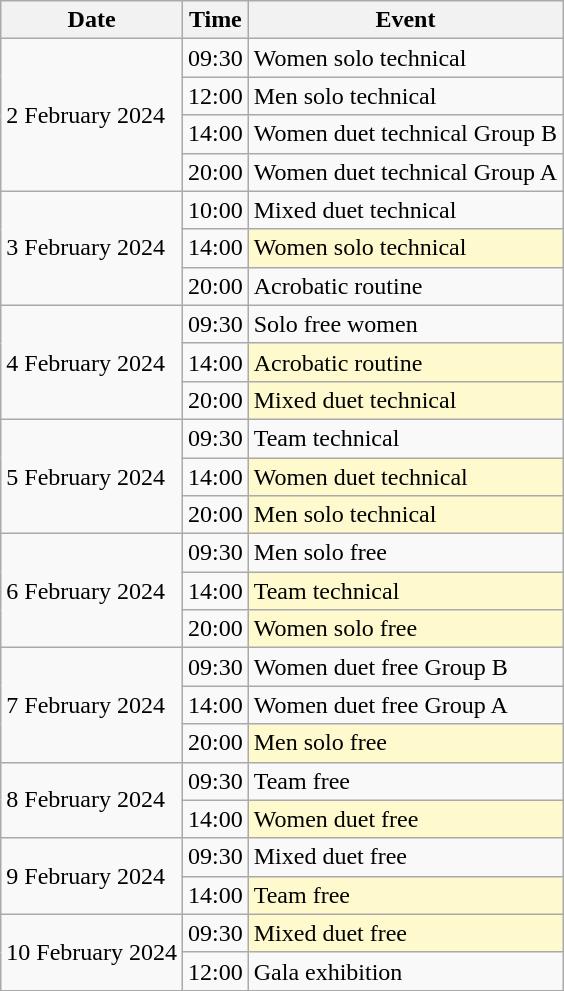<table class="wikitable">
<tr>
<th>Date</th>
<th>Time</th>
<th>Event</th>
</tr>
<tr>
<td rowspan=4>2 February 2024</td>
<td>09:30</td>
<td>Women solo technical</td>
</tr>
<tr>
<td>12:00</td>
<td>Men solo technical</td>
</tr>
<tr>
<td>14:00</td>
<td>Women duet technical Group B</td>
</tr>
<tr>
<td>20:00</td>
<td>Women duet technical Group A</td>
</tr>
<tr>
<td rowspan=3>3 February 2024</td>
<td>10:00</td>
<td>Mixed duet technical</td>
</tr>
<tr>
<td>14:00</td>
<td style="background:lemonchiffon">Women solo technical</td>
</tr>
<tr>
<td>20:00</td>
<td>Acrobatic routine</td>
</tr>
<tr>
<td rowspan=3>4 February 2024</td>
<td>09:30</td>
<td>Solo free women</td>
</tr>
<tr>
<td>14:00</td>
<td style="background:lemonchiffon">Acrobatic routine</td>
</tr>
<tr>
<td>20:00</td>
<td style="background:lemonchiffon">Mixed duet technical</td>
</tr>
<tr>
<td rowspan=3>5 February 2024</td>
<td>09:30</td>
<td>Team technical</td>
</tr>
<tr>
<td>14:00</td>
<td style="background:lemonchiffon">Women duet technical</td>
</tr>
<tr>
<td>20:00</td>
<td style="background:lemonchiffon">Men solo technical</td>
</tr>
<tr>
<td rowspan=3>6 February 2024</td>
<td>09:30</td>
<td>Men solo free</td>
</tr>
<tr>
<td>14:00</td>
<td style="background:lemonchiffon">Team technical</td>
</tr>
<tr>
<td>20:00</td>
<td style="background:lemonchiffon">Women solo free</td>
</tr>
<tr>
<td rowspan=3>7 February 2024</td>
<td>09:30</td>
<td>Women duet free Group B</td>
</tr>
<tr>
<td>14:00</td>
<td>Women duet free Group A</td>
</tr>
<tr>
<td>20:00</td>
<td style="background:lemonchiffon">Men solo free</td>
</tr>
<tr>
<td rowspan=2>8 February 2024</td>
<td>09:30</td>
<td>Team free</td>
</tr>
<tr>
<td>14:00</td>
<td style="background:lemonchiffon">Women duet free</td>
</tr>
<tr>
<td rowspan=2>9 February 2024</td>
<td>09:30</td>
<td>Mixed duet free</td>
</tr>
<tr>
<td>14:00</td>
<td style="background:lemonchiffon">Team free</td>
</tr>
<tr>
<td rowspan=2>10 February 2024</td>
<td>09:30</td>
<td style="background:lemonchiffon">Mixed duet free</td>
</tr>
<tr>
<td>12:00</td>
<td>Gala exhibition</td>
</tr>
</table>
